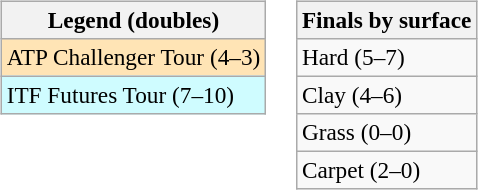<table>
<tr valign=top>
<td><br><table class=wikitable style=font-size:97%>
<tr>
<th>Legend (doubles)</th>
</tr>
<tr style="background:moccasin;">
<td>ATP Challenger Tour (4–3)</td>
</tr>
<tr style="background:#cffcff;">
<td>ITF Futures Tour (7–10)</td>
</tr>
</table>
</td>
<td><br><table class=wikitable style=font-size:97%>
<tr>
<th>Finals by surface</th>
</tr>
<tr>
<td>Hard (5–7)</td>
</tr>
<tr>
<td>Clay (4–6)</td>
</tr>
<tr>
<td>Grass (0–0)</td>
</tr>
<tr>
<td>Carpet (2–0)</td>
</tr>
</table>
</td>
</tr>
</table>
